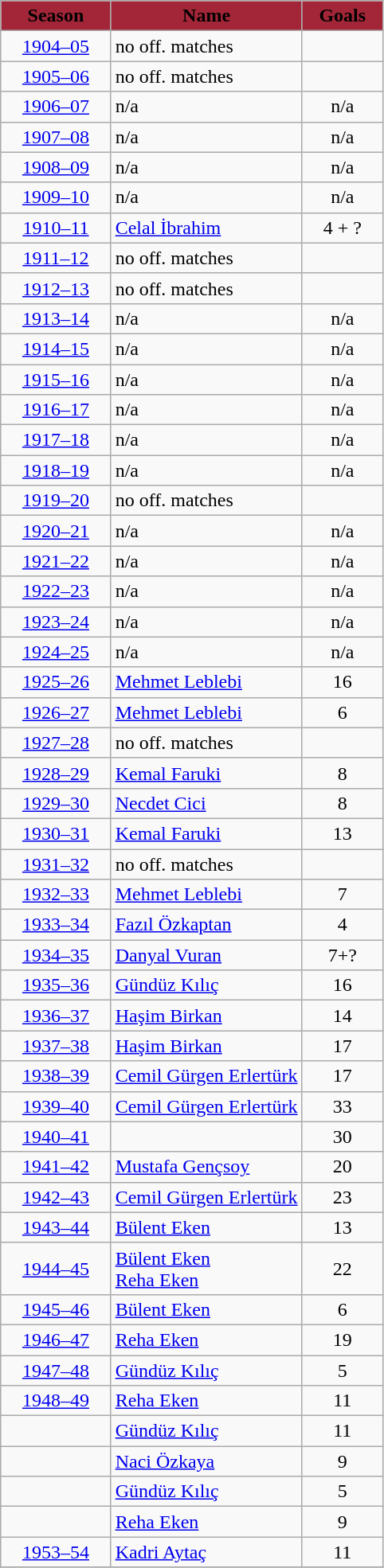<table class="wikitable">
<tr>
<th style="background:#a32638; text-align:center;"><span>Season</span></th>
<th style="background:#a32638; width:50%;"><span>Name</span></th>
<th style="background:#a32638; text-align:center;"><span>Goals</span></th>
</tr>
<tr>
<td align=center><a href='#'>1904–05</a></td>
<td>no off. matches</td>
<td align=center></td>
</tr>
<tr>
<td align=center><a href='#'>1905–06</a></td>
<td>no off. matches</td>
<td align=center></td>
</tr>
<tr>
<td align=center><a href='#'>1906–07</a></td>
<td>n/a</td>
<td align=center>n/a</td>
</tr>
<tr>
<td align=center><a href='#'>1907–08</a></td>
<td>n/a</td>
<td align=center>n/a</td>
</tr>
<tr>
<td align=center><a href='#'>1908–09</a></td>
<td>n/a</td>
<td align=center>n/a</td>
</tr>
<tr>
<td align=center><a href='#'>1909–10</a></td>
<td>n/a</td>
<td align=center>n/a</td>
</tr>
<tr>
<td align=center><a href='#'>1910–11</a></td>
<td> <a href='#'>Celal İbrahim</a></td>
<td align=center>4 + ?</td>
</tr>
<tr>
<td align=center><a href='#'>1911–12</a></td>
<td>no off. matches</td>
<td align=center></td>
</tr>
<tr>
<td align=center><a href='#'>1912–13</a></td>
<td>no off. matches</td>
<td align=center></td>
</tr>
<tr>
<td align=center><a href='#'>1913–14</a></td>
<td>n/a</td>
<td align=center>n/a</td>
</tr>
<tr>
<td align=center><a href='#'>1914–15</a></td>
<td>n/a</td>
<td align=center>n/a</td>
</tr>
<tr>
<td align=center><a href='#'>1915–16</a></td>
<td>n/a</td>
<td align=center>n/a</td>
</tr>
<tr>
<td align=center><a href='#'>1916–17</a></td>
<td>n/a</td>
<td align=center>n/a</td>
</tr>
<tr>
<td align=center><a href='#'>1917–18</a></td>
<td>n/a</td>
<td align=center>n/a</td>
</tr>
<tr>
<td align=center><a href='#'>1918–19</a></td>
<td>n/a</td>
<td align=center>n/a</td>
</tr>
<tr>
<td align=center><a href='#'>1919–20</a></td>
<td>no off. matches</td>
<td align=center></td>
</tr>
<tr>
<td align=center><a href='#'>1920–21</a></td>
<td>n/a</td>
<td align=center>n/a</td>
</tr>
<tr>
<td align=center><a href='#'>1921–22</a></td>
<td>n/a</td>
<td align=center>n/a</td>
</tr>
<tr>
<td align=center><a href='#'>1922–23</a></td>
<td>n/a</td>
<td align=center>n/a</td>
</tr>
<tr>
<td align=center><a href='#'>1923–24</a></td>
<td>n/a</td>
<td align=center>n/a</td>
</tr>
<tr>
<td align=center><a href='#'>1924–25</a></td>
<td>n/a</td>
<td align=center>n/a</td>
</tr>
<tr>
<td align=center><a href='#'>1925–26</a></td>
<td> <a href='#'>Mehmet Leblebi</a></td>
<td align=center>16</td>
</tr>
<tr>
<td align=center><a href='#'>1926–27</a></td>
<td> <a href='#'>Mehmet Leblebi</a></td>
<td align=center>6</td>
</tr>
<tr>
<td align=center><a href='#'>1927–28</a></td>
<td>no off. matches</td>
<td align=center></td>
</tr>
<tr>
<td align=center><a href='#'>1928–29</a></td>
<td> <a href='#'>Kemal Faruki</a></td>
<td align=center>8</td>
</tr>
<tr>
<td align=center><a href='#'>1929–30</a></td>
<td> <a href='#'>Necdet Cici</a></td>
<td align=center>8</td>
</tr>
<tr>
<td align=center><a href='#'>1930–31</a></td>
<td> <a href='#'>Kemal Faruki</a></td>
<td align=center>13</td>
</tr>
<tr>
<td align=center><a href='#'>1931–32</a></td>
<td>no off. matches</td>
<td align=center></td>
</tr>
<tr>
<td align=center><a href='#'>1932–33</a></td>
<td> <a href='#'>Mehmet Leblebi</a></td>
<td align=center>7</td>
</tr>
<tr>
<td align=center><a href='#'>1933–34</a></td>
<td> <a href='#'>Fazıl Özkaptan</a></td>
<td align=center>4</td>
</tr>
<tr>
<td align=center><a href='#'>1934–35</a></td>
<td> <a href='#'>Danyal Vuran</a></td>
<td align=center>7+?</td>
</tr>
<tr>
<td align=center><a href='#'>1935–36</a></td>
<td> <a href='#'>Gündüz Kılıç</a></td>
<td align=center>16</td>
</tr>
<tr>
<td align=center><a href='#'>1936–37</a></td>
<td> <a href='#'>Haşim Birkan</a><br> </td>
<td align=center>14</td>
</tr>
<tr>
<td align=center><a href='#'>1937–38</a></td>
<td> <a href='#'>Haşim Birkan</a></td>
<td align=center>17</td>
</tr>
<tr>
<td align=center><a href='#'>1938–39</a></td>
<td> <a href='#'>Cemil Gürgen Erlertürk</a></td>
<td align=center>17</td>
</tr>
<tr>
<td align=center><a href='#'>1939–40</a></td>
<td> <a href='#'>Cemil Gürgen Erlertürk</a></td>
<td align=center>33</td>
</tr>
<tr>
<td align=center><a href='#'>1940–41</a></td>
<td> </td>
<td align=center>30</td>
</tr>
<tr>
<td align=center><a href='#'>1941–42</a></td>
<td> <a href='#'>Mustafa Gençsoy</a></td>
<td align=center>20</td>
</tr>
<tr>
<td align=center><a href='#'>1942–43</a></td>
<td> <a href='#'>Cemil Gürgen Erlertürk</a></td>
<td align=center>23</td>
</tr>
<tr>
<td align=center><a href='#'>1943–44</a></td>
<td> <a href='#'>Bülent Eken</a></td>
<td align=center>13</td>
</tr>
<tr>
<td align=center><a href='#'>1944–45</a></td>
<td> <a href='#'>Bülent Eken</a><br> <a href='#'>Reha Eken</a></td>
<td align=center>22</td>
</tr>
<tr>
<td align=center><a href='#'>1945–46</a></td>
<td> <a href='#'>Bülent Eken</a></td>
<td align=center>6</td>
</tr>
<tr>
<td align=center><a href='#'>1946–47</a></td>
<td> <a href='#'>Reha Eken</a></td>
<td align=center>19</td>
</tr>
<tr>
<td align=center><a href='#'>1947–48</a></td>
<td> <a href='#'>Gündüz Kılıç</a></td>
<td align=center>5</td>
</tr>
<tr>
<td align=center><a href='#'>1948–49</a></td>
<td> <a href='#'>Reha Eken</a></td>
<td align=center>11</td>
</tr>
<tr>
<td align=center></td>
<td> <a href='#'>Gündüz Kılıç</a></td>
<td align=center>11</td>
</tr>
<tr>
<td align=center></td>
<td> <a href='#'>Naci Özkaya</a></td>
<td align=center>9</td>
</tr>
<tr>
<td align=center></td>
<td> <a href='#'>Gündüz Kılıç</a></td>
<td align=center>5</td>
</tr>
<tr>
<td align=center></td>
<td> <a href='#'>Reha Eken</a></td>
<td align=center>9</td>
</tr>
<tr>
<td align=center><a href='#'>1953–54</a></td>
<td> <a href='#'>Kadri Aytaç</a></td>
<td align=center>11</td>
</tr>
<tr>
</tr>
</table>
